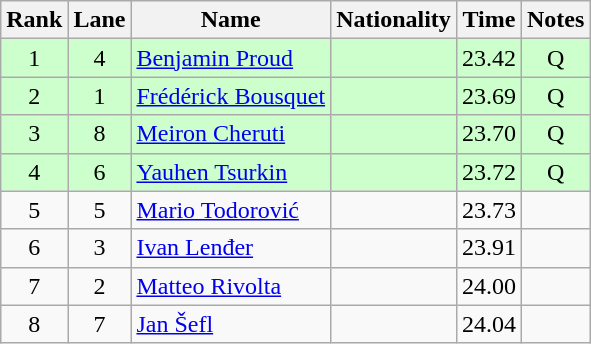<table class="wikitable sortable" style="text-align:center">
<tr>
<th>Rank</th>
<th>Lane</th>
<th>Name</th>
<th>Nationality</th>
<th>Time</th>
<th>Notes</th>
</tr>
<tr bgcolor=ccffcc>
<td>1</td>
<td>4</td>
<td align=left><a href='#'>Benjamin Proud</a></td>
<td align=left></td>
<td>23.42</td>
<td>Q</td>
</tr>
<tr bgcolor=ccffcc>
<td>2</td>
<td>1</td>
<td align=left><a href='#'>Frédérick Bousquet</a></td>
<td align=left></td>
<td>23.69</td>
<td>Q</td>
</tr>
<tr bgcolor=ccffcc>
<td>3</td>
<td>8</td>
<td align=left><a href='#'>Meiron Cheruti</a></td>
<td align=left></td>
<td>23.70</td>
<td>Q</td>
</tr>
<tr bgcolor=ccffcc>
<td>4</td>
<td>6</td>
<td align=left><a href='#'>Yauhen Tsurkin</a></td>
<td align=left></td>
<td>23.72</td>
<td>Q</td>
</tr>
<tr>
<td>5</td>
<td>5</td>
<td align=left><a href='#'>Mario Todorović</a></td>
<td align=left></td>
<td>23.73</td>
<td></td>
</tr>
<tr>
<td>6</td>
<td>3</td>
<td align=left><a href='#'>Ivan Lenđer</a></td>
<td align=left></td>
<td>23.91</td>
<td></td>
</tr>
<tr>
<td>7</td>
<td>2</td>
<td align=left><a href='#'>Matteo Rivolta</a></td>
<td align=left></td>
<td>24.00</td>
<td></td>
</tr>
<tr>
<td>8</td>
<td>7</td>
<td align=left><a href='#'>Jan Šefl</a></td>
<td align=left></td>
<td>24.04</td>
<td></td>
</tr>
</table>
